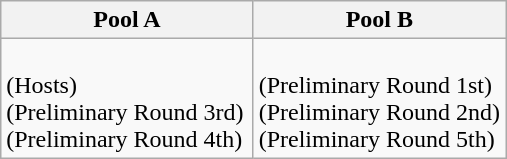<table class="wikitable">
<tr>
<th width=50%>Pool A</th>
<th width=50%>Pool B</th>
</tr>
<tr>
<td><br> (Hosts)<br>
 (Preliminary Round 3rd)<br>
 (Preliminary Round 4th)</td>
<td><br> (Preliminary Round 1st)<br>
 (Preliminary Round 2nd)<br>
 (Preliminary Round 5th)</td>
</tr>
</table>
